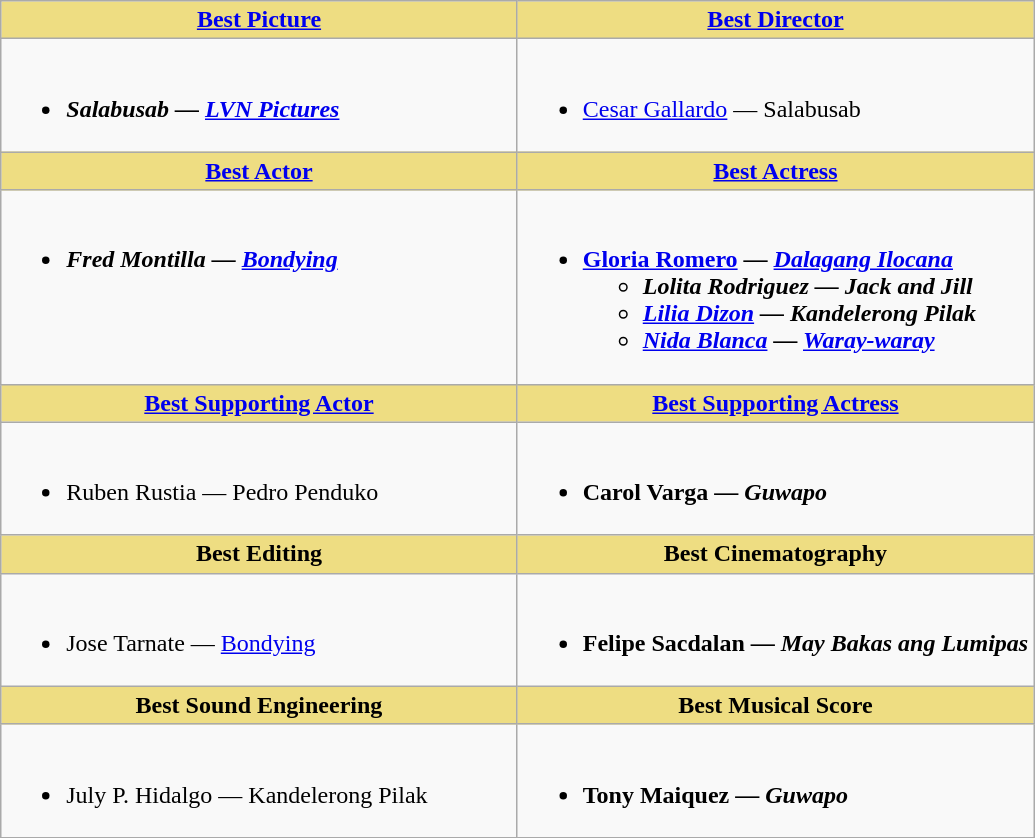<table class=wikitable>
<tr>
<th style="background:#EEDD82; width:50%"><a href='#'>Best Picture</a></th>
<th style="background:#EEDD82; width:50%"><a href='#'>Best Director</a></th>
</tr>
<tr>
<td valign="top"><br><ul><li><strong><em>Salabusab<em> — <a href='#'>LVN Pictures</a><strong></li></ul></td>
<td valign="top"><br><ul><li></strong><a href='#'>Cesar Gallardo</a> — </em>Salabusab</em></strong></li></ul></td>
</tr>
<tr>
<th style="background:#EEDD82; width:50%"><a href='#'>Best Actor</a></th>
<th style="background:#EEDD82; width:50%"><a href='#'>Best Actress</a></th>
</tr>
<tr>
<td valign="top"><br><ul><li><strong><em>Fred Montilla — <a href='#'>Bondying</a></em></strong></li></ul></td>
<td valign="top"><br><ul><li><strong><a href='#'>Gloria Romero</a> — <em><a href='#'>Dalagang Ilocana</a><strong><em><ul><li>Lolita Rodriguez — </em>Jack and Jill<em></li><li><a href='#'>Lilia Dizon</a> — </em>Kandelerong Pilak<em></li><li><a href='#'>Nida Blanca</a> — </em><a href='#'>Waray-waray</a><em></li></ul></li></ul></td>
</tr>
<tr>
<th style="background:#EEDD82; width:50%"><a href='#'>Best Supporting Actor</a></th>
<th style="background:#EEDD82; width:50%"><a href='#'>Best Supporting Actress</a></th>
</tr>
<tr>
<td valign="top"><br><ul><li></strong>Ruben Rustia — </em>Pedro Penduko</em></strong></li></ul></td>
<td valign="top"><br><ul><li><strong>Carol Varga — <em>Guwapo<strong><em></li></ul></td>
</tr>
<tr>
<th style="background:#EEDD82; width:50%">Best Editing</th>
<th style="background:#EEDD82; width:50%">Best Cinematography</th>
</tr>
<tr>
<td valign="top"><br><ul><li></strong>Jose Tarnate — </em><a href='#'>Bondying</a></em></strong></li></ul></td>
<td valign="top"><br><ul><li><strong>Felipe Sacdalan — <em>May Bakas ang Lumipas<strong><em></li></ul></td>
</tr>
<tr>
<th style="background:#EEDD82; width:50%">Best Sound Engineering</th>
<th style="background:#EEDD82; width:50%">Best Musical Score</th>
</tr>
<tr>
<td valign="top"><br><ul><li></strong>July P. Hidalgo — </em>Kandelerong Pilak</em></strong></li></ul></td>
<td valign="top"><br><ul><li><strong> Tony Maiquez — <em>Guwapo<strong><em></li></ul></td>
</tr>
<tr>
</tr>
</table>
